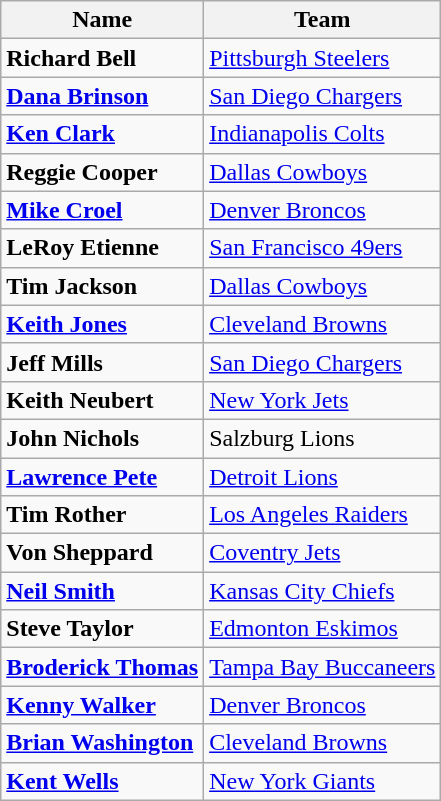<table class="wikitable">
<tr>
<th>Name</th>
<th>Team</th>
</tr>
<tr>
<td><strong>Richard Bell</strong></td>
<td><a href='#'>Pittsburgh Steelers</a></td>
</tr>
<tr>
<td><strong><a href='#'>Dana Brinson</a></strong></td>
<td><a href='#'>San Diego Chargers</a></td>
</tr>
<tr>
<td><strong><a href='#'>Ken Clark</a></strong></td>
<td><a href='#'>Indianapolis Colts</a></td>
</tr>
<tr>
<td><strong>Reggie Cooper</strong></td>
<td><a href='#'>Dallas Cowboys</a></td>
</tr>
<tr>
<td><strong><a href='#'>Mike Croel</a></strong></td>
<td><a href='#'>Denver Broncos</a></td>
</tr>
<tr>
<td><strong>LeRoy Etienne</strong></td>
<td><a href='#'>San Francisco 49ers</a></td>
</tr>
<tr>
<td><strong>Tim Jackson</strong></td>
<td><a href='#'>Dallas Cowboys</a></td>
</tr>
<tr>
<td><strong><a href='#'>Keith Jones</a></strong></td>
<td><a href='#'>Cleveland Browns</a></td>
</tr>
<tr>
<td><strong>Jeff Mills</strong></td>
<td><a href='#'>San Diego Chargers</a></td>
</tr>
<tr>
<td><strong>Keith Neubert</strong></td>
<td><a href='#'>New York Jets</a></td>
</tr>
<tr>
<td><strong>John Nichols</strong></td>
<td>Salzburg Lions</td>
</tr>
<tr>
<td><strong><a href='#'>Lawrence Pete</a></strong></td>
<td><a href='#'>Detroit Lions</a></td>
</tr>
<tr>
<td><strong>Tim Rother</strong></td>
<td><a href='#'>Los Angeles Raiders</a></td>
</tr>
<tr>
<td><strong>Von Sheppard</strong></td>
<td><a href='#'>Coventry Jets</a></td>
</tr>
<tr>
<td><strong><a href='#'>Neil Smith</a></strong></td>
<td><a href='#'>Kansas City Chiefs</a></td>
</tr>
<tr>
<td><strong>Steve Taylor</strong></td>
<td><a href='#'>Edmonton Eskimos</a></td>
</tr>
<tr>
<td><strong><a href='#'>Broderick Thomas</a></strong></td>
<td><a href='#'>Tampa Bay Buccaneers</a></td>
</tr>
<tr>
<td><strong><a href='#'>Kenny Walker</a></strong></td>
<td><a href='#'>Denver Broncos</a></td>
</tr>
<tr>
<td><strong><a href='#'>Brian Washington</a></strong></td>
<td><a href='#'>Cleveland Browns</a></td>
</tr>
<tr>
<td><strong><a href='#'>Kent Wells</a></strong></td>
<td><a href='#'>New York Giants</a></td>
</tr>
</table>
